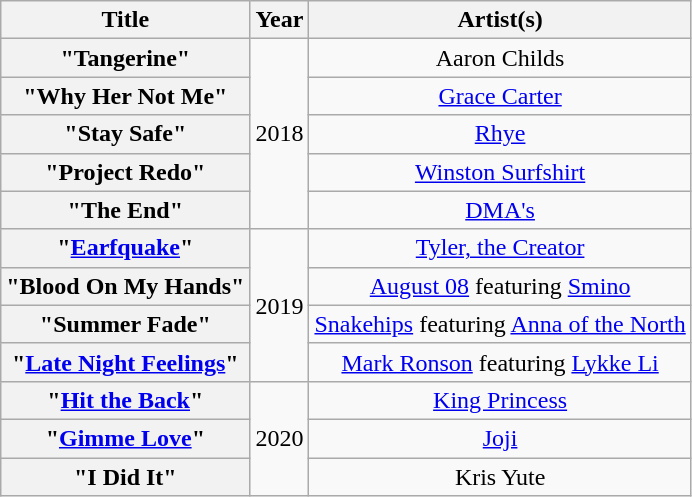<table class="wikitable plainrowheaders" style="text-align:center;">
<tr>
<th>Title</th>
<th>Year</th>
<th>Artist(s)</th>
</tr>
<tr>
<th scope="row">"Tangerine"</th>
<td rowspan="5">2018</td>
<td>Aaron Childs</td>
</tr>
<tr>
<th scope="row">"Why Her Not Me"</th>
<td><a href='#'>Grace Carter</a></td>
</tr>
<tr>
<th scope="row">"Stay Safe"</th>
<td><a href='#'>Rhye</a></td>
</tr>
<tr>
<th scope="row">"Project Redo"</th>
<td><a href='#'>Winston Surfshirt</a></td>
</tr>
<tr>
<th scope="row">"The End"</th>
<td><a href='#'>DMA's</a></td>
</tr>
<tr>
<th scope="row">"<a href='#'>Earfquake</a>"</th>
<td rowspan="4">2019</td>
<td><a href='#'>Tyler, the Creator</a></td>
</tr>
<tr>
<th scope="row">"Blood On My Hands"</th>
<td><a href='#'>August 08</a> featuring <a href='#'>Smino</a></td>
</tr>
<tr>
<th scope="row">"Summer Fade"</th>
<td><a href='#'>Snakehips</a> featuring <a href='#'>Anna of the North</a></td>
</tr>
<tr>
<th scope="row">"<a href='#'>Late Night Feelings</a>"</th>
<td><a href='#'>Mark Ronson</a> featuring <a href='#'>Lykke Li</a></td>
</tr>
<tr>
<th scope="row">"<a href='#'>Hit the Back</a>"</th>
<td rowspan="4">2020</td>
<td><a href='#'>King Princess</a></td>
</tr>
<tr>
<th scope="row">"<a href='#'>Gimme Love</a>"</th>
<td><a href='#'>Joji</a></td>
</tr>
<tr>
<th scope="row">"I Did It"</th>
<td>Kris Yute</td>
</tr>
</table>
